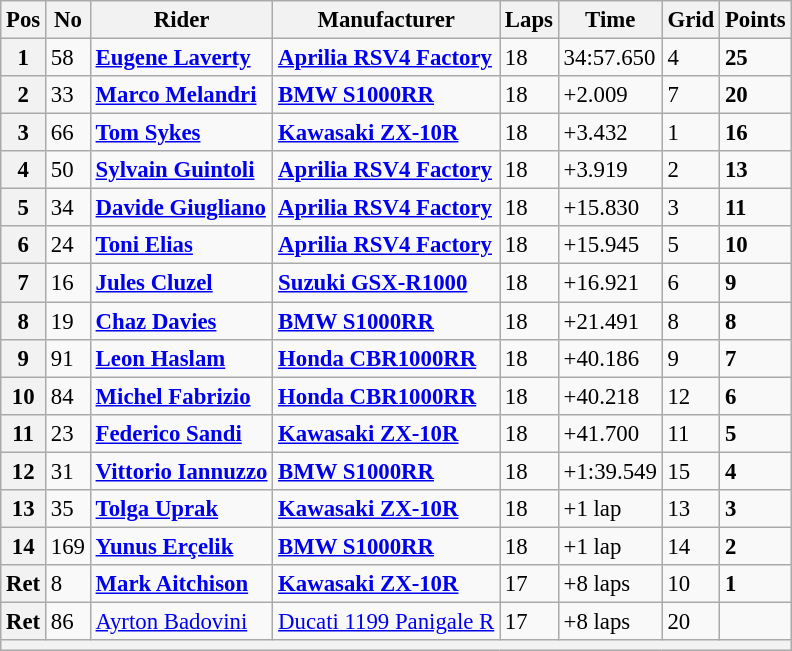<table class="wikitable" style="font-size: 95%;">
<tr>
<th>Pos</th>
<th>No</th>
<th>Rider</th>
<th>Manufacturer</th>
<th>Laps</th>
<th>Time</th>
<th>Grid</th>
<th>Points</th>
</tr>
<tr>
<th>1</th>
<td>58</td>
<td> <strong><a href='#'>Eugene Laverty</a></strong></td>
<td><strong><a href='#'>Aprilia RSV4 Factory</a></strong></td>
<td>18</td>
<td>34:57.650</td>
<td>4</td>
<td><strong>25</strong></td>
</tr>
<tr>
<th>2</th>
<td>33</td>
<td> <strong><a href='#'>Marco Melandri</a></strong></td>
<td><strong><a href='#'>BMW S1000RR</a></strong></td>
<td>18</td>
<td>+2.009</td>
<td>7</td>
<td><strong>20</strong></td>
</tr>
<tr>
<th>3</th>
<td>66</td>
<td> <strong><a href='#'>Tom Sykes</a></strong></td>
<td><strong><a href='#'>Kawasaki ZX-10R</a></strong></td>
<td>18</td>
<td>+3.432</td>
<td>1</td>
<td><strong>16</strong></td>
</tr>
<tr>
<th>4</th>
<td>50</td>
<td> <strong><a href='#'>Sylvain Guintoli</a></strong></td>
<td><strong><a href='#'>Aprilia RSV4 Factory</a></strong></td>
<td>18</td>
<td>+3.919</td>
<td>2</td>
<td><strong>13</strong></td>
</tr>
<tr>
<th>5</th>
<td>34</td>
<td> <strong><a href='#'>Davide Giugliano</a></strong></td>
<td><strong><a href='#'>Aprilia RSV4 Factory</a></strong></td>
<td>18</td>
<td>+15.830</td>
<td>3</td>
<td><strong>11</strong></td>
</tr>
<tr>
<th>6</th>
<td>24</td>
<td> <strong><a href='#'>Toni Elias</a></strong></td>
<td><strong><a href='#'>Aprilia RSV4 Factory</a></strong></td>
<td>18</td>
<td>+15.945</td>
<td>5</td>
<td><strong>10</strong></td>
</tr>
<tr>
<th>7</th>
<td>16</td>
<td> <strong><a href='#'>Jules Cluzel</a></strong></td>
<td><strong><a href='#'>Suzuki GSX-R1000</a></strong></td>
<td>18</td>
<td>+16.921</td>
<td>6</td>
<td><strong>9</strong></td>
</tr>
<tr>
<th>8</th>
<td>19</td>
<td> <strong><a href='#'>Chaz Davies</a></strong></td>
<td><strong><a href='#'>BMW S1000RR</a></strong></td>
<td>18</td>
<td>+21.491</td>
<td>8</td>
<td><strong>8</strong></td>
</tr>
<tr>
<th>9</th>
<td>91</td>
<td> <strong><a href='#'>Leon Haslam</a></strong></td>
<td><strong><a href='#'>Honda CBR1000RR</a></strong></td>
<td>18</td>
<td>+40.186</td>
<td>9</td>
<td><strong>7</strong></td>
</tr>
<tr>
<th>10</th>
<td>84</td>
<td> <strong><a href='#'>Michel Fabrizio</a></strong></td>
<td><strong><a href='#'>Honda CBR1000RR</a></strong></td>
<td>18</td>
<td>+40.218</td>
<td>12</td>
<td><strong>6</strong></td>
</tr>
<tr>
<th>11</th>
<td>23</td>
<td> <strong><a href='#'>Federico Sandi</a></strong></td>
<td><strong><a href='#'>Kawasaki ZX-10R</a></strong></td>
<td>18</td>
<td>+41.700</td>
<td>11</td>
<td><strong>5</strong></td>
</tr>
<tr>
<th>12</th>
<td>31</td>
<td> <strong><a href='#'>Vittorio Iannuzzo</a></strong></td>
<td><strong><a href='#'>BMW S1000RR</a></strong></td>
<td>18</td>
<td>+1:39.549</td>
<td>15</td>
<td><strong>4</strong></td>
</tr>
<tr>
<th>13</th>
<td>35</td>
<td><strong> <a href='#'>Tolga Uprak</a></strong></td>
<td><strong><a href='#'>Kawasaki ZX-10R</a></strong></td>
<td>18</td>
<td>+1 lap</td>
<td>13</td>
<td><strong>3</strong></td>
</tr>
<tr>
<th>14</th>
<td>169</td>
<td><strong> <a href='#'>Yunus Erçelik</a></strong></td>
<td><strong><a href='#'>BMW S1000RR</a></strong></td>
<td>18</td>
<td>+1 lap</td>
<td>14</td>
<td><strong>2</strong></td>
</tr>
<tr>
<th>Ret</th>
<td>8</td>
<td> <strong><a href='#'>Mark Aitchison</a></strong></td>
<td><strong><a href='#'>Kawasaki ZX-10R</a></strong></td>
<td>17</td>
<td>+8 laps</td>
<td>10</td>
<td><strong>1</strong></td>
</tr>
<tr>
<th>Ret</th>
<td>86</td>
<td> <a href='#'>Ayrton Badovini</a></td>
<td><a href='#'>Ducati 1199 Panigale R</a></td>
<td>17</td>
<td>+8 laps</td>
<td>20</td>
<td></td>
</tr>
<tr>
<th colspan=8></th>
</tr>
</table>
